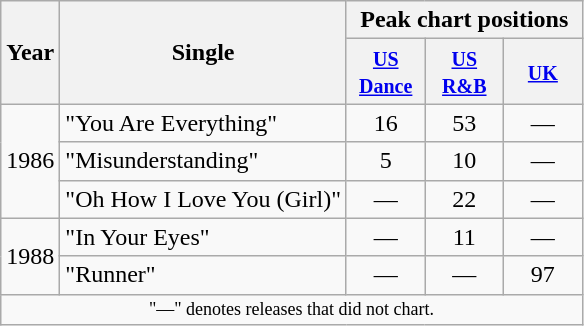<table class="wikitable">
<tr>
<th scope="col" rowspan="2">Year</th>
<th scope="col" rowspan="2">Single</th>
<th scope="col" colspan="4">Peak chart positions</th>
</tr>
<tr>
<th style="width:45px;"><small><a href='#'>US Dance</a></small><br></th>
<th style="width:45px;"><small><a href='#'>US R&B</a></small><br></th>
<th style="width:45px;"><small><a href='#'>UK</a></small><br></th>
</tr>
<tr>
<td rowspan="3">1986</td>
<td>"You Are Everything"</td>
<td align=center>16</td>
<td align=center>53</td>
<td align=center>―</td>
</tr>
<tr>
<td>"Misunderstanding"</td>
<td align=center>5</td>
<td align=center>10</td>
<td align=center>―</td>
</tr>
<tr>
<td>"Oh How I Love You (Girl)"</td>
<td align=center>―</td>
<td align=center>22</td>
<td align=center>―</td>
</tr>
<tr>
<td rowspan="2">1988</td>
<td>"In Your Eyes"</td>
<td align=center>―</td>
<td align=center>11</td>
<td align=center>―</td>
</tr>
<tr>
<td>"Runner"</td>
<td align=center>―</td>
<td align=center>―</td>
<td align=center>97</td>
</tr>
<tr>
<td colspan="6" style="text-align:center; font-size:9pt;">"—" denotes releases that did not chart.</td>
</tr>
</table>
